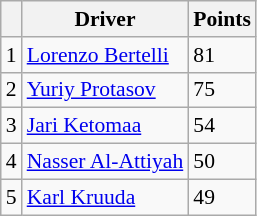<table class="wikitable" style="font-size: 90%;">
<tr>
<th></th>
<th>Driver</th>
<th>Points</th>
</tr>
<tr>
<td>1</td>
<td> <a href='#'>Lorenzo Bertelli</a></td>
<td>81</td>
</tr>
<tr>
<td>2</td>
<td> <a href='#'>Yuriy Protasov</a></td>
<td>75</td>
</tr>
<tr>
<td>3</td>
<td> <a href='#'>Jari Ketomaa</a></td>
<td>54</td>
</tr>
<tr>
<td>4</td>
<td> <a href='#'>Nasser Al-Attiyah</a></td>
<td>50</td>
</tr>
<tr>
<td>5</td>
<td> <a href='#'>Karl Kruuda</a></td>
<td>49</td>
</tr>
</table>
